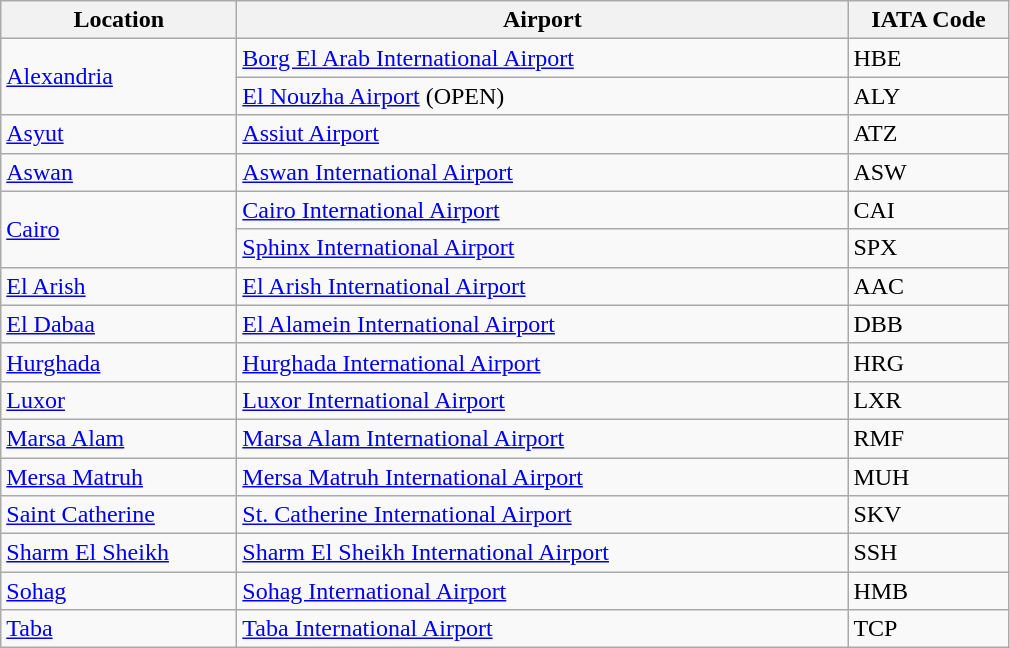<table class="wikitable">
<tr>
<th scope="col" style="width:150px;"><strong>Location</strong></th>
<th scope="col" style="width:400px;"><strong>Airport</strong></th>
<th scope="col" style="width:100px;"><strong>IATA Code</strong></th>
</tr>
<tr>
<td rowspan=2><a href='#'>Alexandria</a></td>
<td><a href='#'>Borg El Arab International Airport</a></td>
<td>HBE</td>
</tr>
<tr>
<td><a href='#'>El Nouzha Airport</a> (OPEN)</td>
<td>ALY</td>
</tr>
<tr>
<td><a href='#'>Asyut</a></td>
<td><a href='#'>Assiut Airport</a></td>
<td>ATZ</td>
</tr>
<tr>
<td><a href='#'>Aswan</a></td>
<td><a href='#'>Aswan International Airport</a></td>
<td>ASW</td>
</tr>
<tr>
<td rowspan=2><a href='#'>Cairo</a></td>
<td><a href='#'>Cairo International Airport</a></td>
<td>CAI</td>
</tr>
<tr>
<td><a href='#'>Sphinx International Airport</a></td>
<td>SPX</td>
</tr>
<tr>
<td><a href='#'>El Arish</a></td>
<td><a href='#'>El Arish International Airport</a></td>
<td>AAC</td>
</tr>
<tr>
<td><a href='#'>El Dabaa</a></td>
<td><a href='#'>El Alamein International Airport</a></td>
<td>DBB</td>
</tr>
<tr>
<td><a href='#'>Hurghada</a></td>
<td><a href='#'>Hurghada International Airport</a></td>
<td>HRG</td>
</tr>
<tr>
<td><a href='#'>Luxor</a></td>
<td><a href='#'>Luxor International Airport</a></td>
<td>LXR</td>
</tr>
<tr>
<td><a href='#'>Marsa Alam</a></td>
<td><a href='#'>Marsa Alam International Airport</a></td>
<td>RMF</td>
</tr>
<tr>
<td><a href='#'>Mersa Matruh</a></td>
<td><a href='#'>Mersa Matruh International Airport</a></td>
<td>MUH</td>
</tr>
<tr>
<td><a href='#'>Saint Catherine</a></td>
<td><a href='#'>St. Catherine International Airport</a></td>
<td>SKV</td>
</tr>
<tr>
<td><a href='#'>Sharm El Sheikh</a></td>
<td><a href='#'>Sharm El Sheikh International Airport</a></td>
<td>SSH</td>
</tr>
<tr>
<td><a href='#'>Sohag</a></td>
<td><a href='#'>Sohag International Airport</a></td>
<td>HMB</td>
</tr>
<tr>
<td><a href='#'>Taba</a></td>
<td><a href='#'>Taba International Airport</a></td>
<td>TCP</td>
</tr>
</table>
